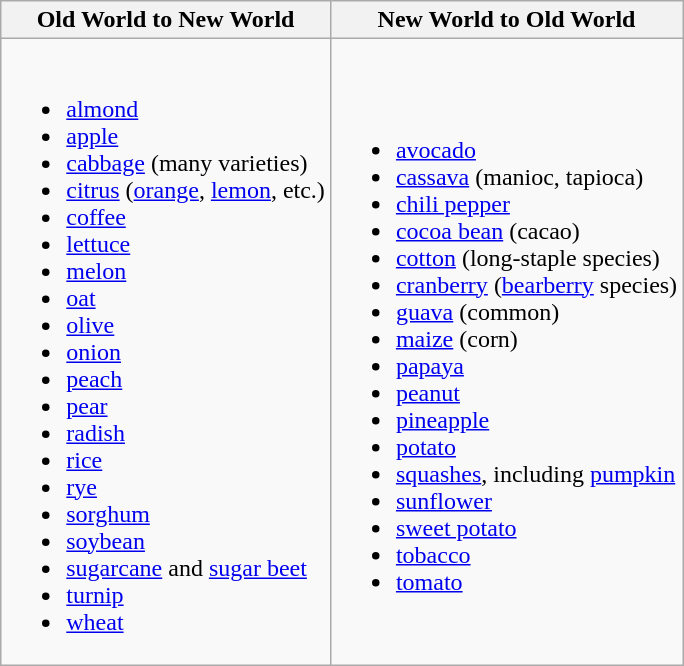<table class="wikitable floatleft vertical-align-top">
<tr>
<th>Old World to New World</th>
<th>New World to Old World</th>
</tr>
<tr>
<td><br><ul><li><a href='#'>almond</a></li><li><a href='#'>apple</a></li><li><a href='#'>cabbage</a> (many varieties)</li><li><a href='#'>citrus</a> (<a href='#'>orange</a>, <a href='#'>lemon</a>, etc.)</li><li><a href='#'>coffee</a></li><li><a href='#'>lettuce</a></li><li><a href='#'>melon</a></li><li><a href='#'>oat</a></li><li><a href='#'>olive</a></li><li><a href='#'>onion</a></li><li><a href='#'>peach</a></li><li><a href='#'>pear</a></li><li><a href='#'>radish</a></li><li><a href='#'>rice</a></li><li><a href='#'>rye</a></li><li><a href='#'>sorghum</a></li><li><a href='#'>soybean</a></li><li><a href='#'>sugarcane</a> and <a href='#'>sugar beet</a></li><li><a href='#'>turnip</a></li><li><a href='#'>wheat</a></li></ul></td>
<td><br><ul><li><a href='#'>avocado</a></li><li><a href='#'>cassava</a> (manioc, tapioca)</li><li><a href='#'>chili pepper</a></li><li><a href='#'>cocoa bean</a> (cacao)</li><li><a href='#'>cotton</a> (long-staple species)</li><li><a href='#'>cranberry</a> (<a href='#'>bearberry</a> species)</li><li><a href='#'>guava</a> (common)</li><li><a href='#'>maize</a> (corn)</li><li><a href='#'>papaya</a></li><li><a href='#'>peanut</a></li><li><a href='#'>pineapple</a></li><li><a href='#'>potato</a></li><li><a href='#'>squashes</a>, including <a href='#'>pumpkin</a></li><li><a href='#'>sunflower</a></li><li><a href='#'>sweet potato</a></li><li><a href='#'>tobacco</a></li><li><a href='#'>tomato</a></li></ul></td>
</tr>
</table>
